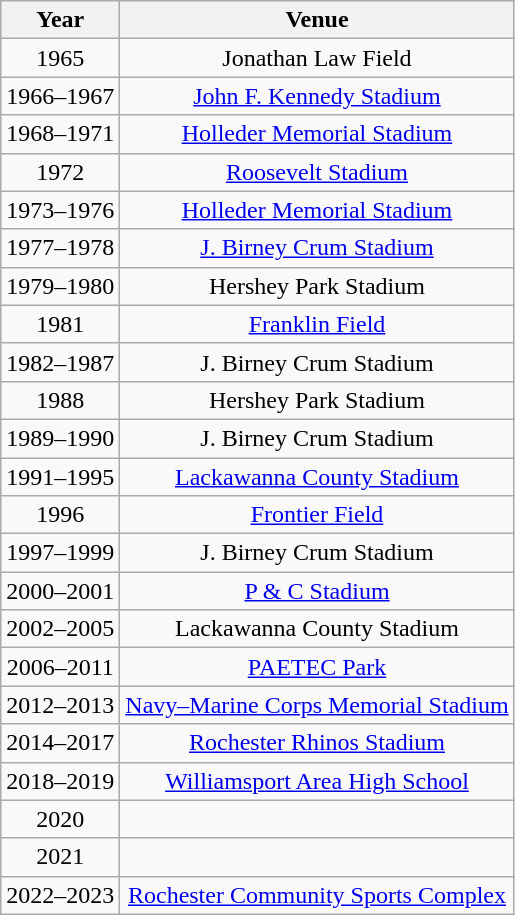<table class="wikitable" style="text-align: center;">
<tr>
<th>Year</th>
<th>Venue</th>
</tr>
<tr>
<td>1965</td>
<td>Jonathan Law Field</td>
</tr>
<tr>
<td>1966–1967</td>
<td><a href='#'>John F. Kennedy Stadium</a></td>
</tr>
<tr>
<td>1968–1971</td>
<td><a href='#'>Holleder Memorial Stadium</a></td>
</tr>
<tr>
<td>1972</td>
<td><a href='#'>Roosevelt Stadium</a></td>
</tr>
<tr>
<td>1973–1976</td>
<td><a href='#'>Holleder Memorial Stadium</a></td>
</tr>
<tr>
<td>1977–1978</td>
<td><a href='#'>J. Birney Crum Stadium</a></td>
</tr>
<tr>
<td>1979–1980</td>
<td>Hershey Park Stadium</td>
</tr>
<tr>
<td>1981</td>
<td><a href='#'>Franklin Field</a></td>
</tr>
<tr>
<td>1982–1987</td>
<td>J. Birney Crum Stadium</td>
</tr>
<tr>
<td>1988</td>
<td>Hershey Park Stadium</td>
</tr>
<tr>
<td>1989–1990</td>
<td>J. Birney Crum Stadium</td>
</tr>
<tr>
<td>1991–1995</td>
<td><a href='#'>Lackawanna County Stadium</a></td>
</tr>
<tr>
<td>1996</td>
<td><a href='#'>Frontier Field</a></td>
</tr>
<tr>
<td>1997–1999</td>
<td>J. Birney Crum Stadium</td>
</tr>
<tr>
<td>2000–2001</td>
<td><a href='#'>P & C Stadium</a></td>
</tr>
<tr>
<td>2002–2005</td>
<td>Lackawanna County Stadium</td>
</tr>
<tr>
<td>2006–2011</td>
<td><a href='#'>PAETEC Park</a></td>
</tr>
<tr>
<td>2012–2013</td>
<td><a href='#'>Navy–Marine Corps Memorial Stadium</a></td>
</tr>
<tr>
<td>2014–2017</td>
<td><a href='#'>Rochester Rhinos Stadium</a></td>
</tr>
<tr>
<td>2018–2019</td>
<td><a href='#'>Williamsport Area High School</a></td>
</tr>
<tr>
<td>2020</td>
<td></td>
</tr>
<tr>
<td>2021</td>
<td></td>
</tr>
<tr>
<td>2022–2023</td>
<td><a href='#'>Rochester Community Sports Complex</a></td>
</tr>
</table>
